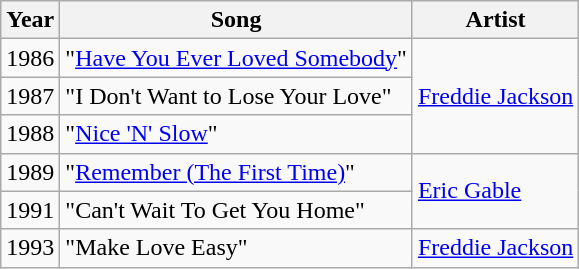<table class="wikitable sortable">
<tr>
<th>Year</th>
<th>Song</th>
<th>Artist</th>
</tr>
<tr>
<td>1986</td>
<td>"<a href='#'>Have You Ever Loved Somebody</a>"</td>
<td rowspan=3><a href='#'>Freddie Jackson</a></td>
</tr>
<tr>
<td>1987</td>
<td>"I Don't Want to Lose Your Love"</td>
</tr>
<tr>
<td>1988</td>
<td>"<a href='#'>Nice 'N' Slow</a>"</td>
</tr>
<tr>
<td>1989</td>
<td>"<a href='#'>Remember (The First Time)</a>"</td>
<td rowspan=2><a href='#'>Eric Gable</a></td>
</tr>
<tr>
<td>1991</td>
<td>"Can't Wait To Get You Home"</td>
</tr>
<tr>
<td>1993</td>
<td>"Make Love Easy"</td>
<td><a href='#'>Freddie Jackson</a></td>
</tr>
</table>
